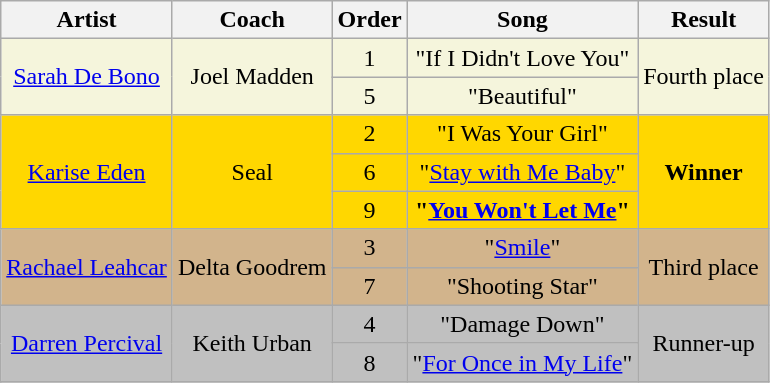<table class="wikitable sortable" style="text-align: center; width: auto;">
<tr>
<th>Artist</th>
<th>Coach</th>
<th>Order</th>
<th>Song</th>
<th>Result</th>
</tr>
<tr bgcolor=beige>
<td rowspan="2"><a href='#'>Sarah De Bono</a></td>
<td rowspan="2">Joel Madden</td>
<td>1</td>
<td>"If I Didn't Love You"</td>
<td rowspan="2">Fourth place</td>
</tr>
<tr bgcolor=beige>
<td>5</td>
<td>"Beautiful"</td>
</tr>
<tr bgcolor=gold>
<td rowspan="3"><a href='#'>Karise Eden</a></td>
<td rowspan="3">Seal</td>
<td>2</td>
<td>"I Was Your Girl"</td>
<td rowspan="3"><strong>Winner</strong></td>
</tr>
<tr bgcolor=gold>
<td>6</td>
<td>"<a href='#'>Stay with Me Baby</a>"</td>
</tr>
<tr bgcolor=gold>
<td>9</td>
<td><strong>"<a href='#'>You Won't Let Me</a>"</strong></td>
</tr>
<tr bgcolor=tan>
<td rowspan="2"><a href='#'>Rachael Leahcar</a></td>
<td rowspan="2">Delta Goodrem</td>
<td>3</td>
<td>"<a href='#'>Smile</a>"</td>
<td rowspan="2">Third place</td>
</tr>
<tr bgcolor=tan>
<td>7</td>
<td>"Shooting Star"</td>
</tr>
<tr bgcolor=silver>
<td rowspan="2"><a href='#'>Darren Percival</a></td>
<td rowspan="2">Keith Urban</td>
<td>4</td>
<td>"Damage Down"</td>
<td rowspan="2">Runner-up</td>
</tr>
<tr bgcolor=silver>
<td>8</td>
<td>"<a href='#'>For Once in My Life</a>"</td>
</tr>
<tr>
</tr>
</table>
